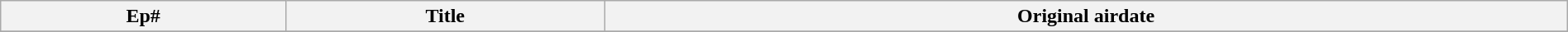<table class="wikitable plainrowheaders" style="width:100%;">
<tr>
<th>Ep#</th>
<th>Title</th>
<th>Original airdate</th>
</tr>
<tr>
</tr>
</table>
